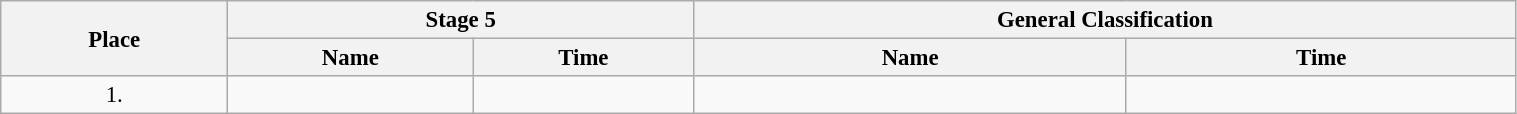<table class="wikitable"  style="font-size:95%; width:80%;">
<tr>
<th rowspan="2">Place</th>
<th colspan="2">Stage 5</th>
<th colspan="2">General Classification</th>
</tr>
<tr>
<th>Name</th>
<th>Time</th>
<th>Name</th>
<th>Time</th>
</tr>
<tr>
<td style="text-align:center;">1.</td>
<td></td>
<td></td>
<td></td>
<td></td>
</tr>
</table>
